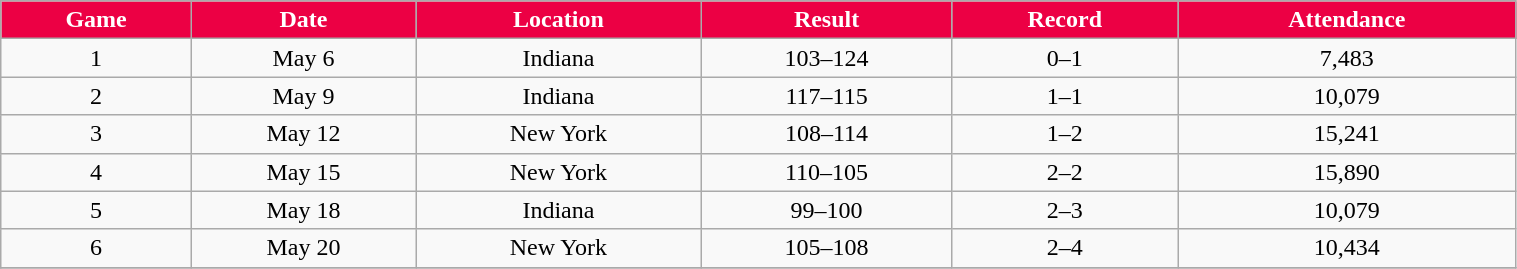<table class="wikitable" width="80%">
<tr style="text-align:center; background:#EC0044; color:#FFFFFF;">
<td><strong>Game</strong></td>
<td><strong>Date</strong></td>
<td><strong>Location</strong></td>
<td><strong>Result</strong></td>
<td><strong>Record</strong></td>
<td><strong>Attendance</strong></td>
</tr>
<tr align="center" bgcolor="">
<td>1</td>
<td>May 6</td>
<td>Indiana</td>
<td>103–124</td>
<td>0–1</td>
<td>7,483</td>
</tr>
<tr align="center" bgcolor="">
<td>2</td>
<td>May 9</td>
<td>Indiana</td>
<td>117–115</td>
<td>1–1</td>
<td>10,079</td>
</tr>
<tr align="center" bgcolor="">
<td>3</td>
<td>May 12</td>
<td>New York</td>
<td>108–114</td>
<td>1–2</td>
<td>15,241</td>
</tr>
<tr align="center" bgcolor="">
<td>4</td>
<td>May 15</td>
<td>New York</td>
<td>110–105</td>
<td>2–2</td>
<td>15,890</td>
</tr>
<tr align="center" bgcolor="">
<td>5</td>
<td>May 18</td>
<td>Indiana</td>
<td>99–100</td>
<td>2–3</td>
<td>10,079</td>
</tr>
<tr align="center" bgcolor="">
<td>6</td>
<td>May 20</td>
<td>New York</td>
<td>105–108</td>
<td>2–4</td>
<td>10,434</td>
</tr>
<tr align="center" bgcolor="">
</tr>
</table>
